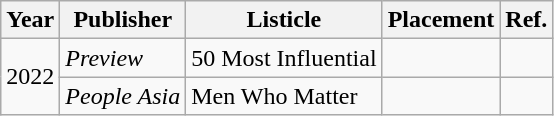<table class="wikitable">
<tr>
<th>Year</th>
<th>Publisher</th>
<th>Listicle</th>
<th>Placement</th>
<th>Ref.</th>
</tr>
<tr>
<td rowspan=2>2022</td>
<td><em>Preview</em></td>
<td>50 Most Influential</td>
<td></td>
<td></td>
</tr>
<tr>
<td><em>People Asia</em></td>
<td>Men Who Matter</td>
<td></td>
<td></td>
</tr>
</table>
